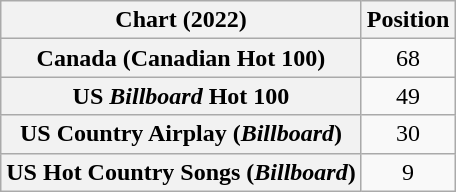<table class="wikitable sortable plainrowheaders" style="text-align:center">
<tr>
<th scope="col">Chart (2022)</th>
<th scope="col">Position</th>
</tr>
<tr>
<th scope="row">Canada (Canadian Hot 100)</th>
<td>68</td>
</tr>
<tr>
<th scope="row">US <em>Billboard</em> Hot 100</th>
<td>49</td>
</tr>
<tr>
<th scope="row">US Country Airplay (<em>Billboard</em>)</th>
<td>30</td>
</tr>
<tr>
<th scope="row">US Hot Country Songs (<em>Billboard</em>)</th>
<td>9</td>
</tr>
</table>
